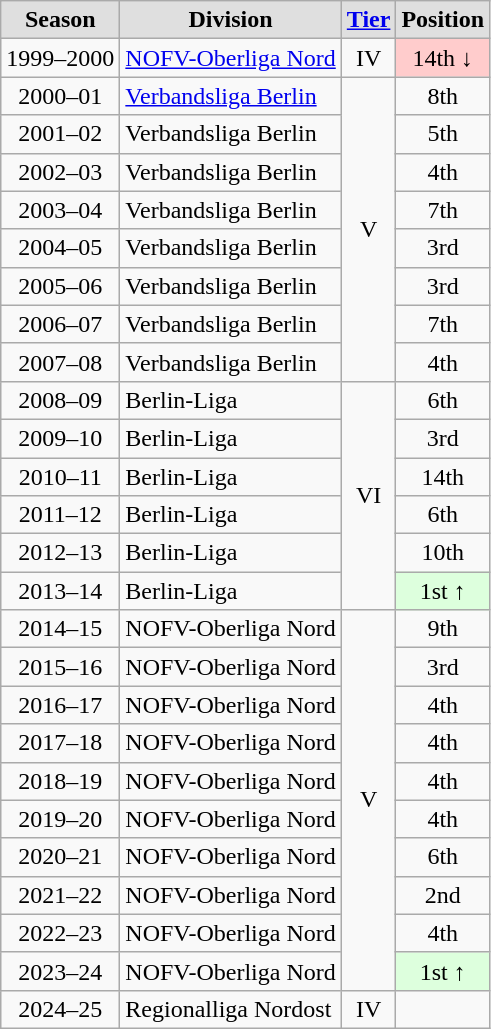<table class="wikitable">
<tr style="text-align:center; background:#dfdfdf;">
<td><strong>Season</strong></td>
<td><strong>Division</strong></td>
<td><strong><a href='#'>Tier</a></strong></td>
<td><strong>Position</strong></td>
</tr>
<tr style="text-align:center;">
<td>1999–2000</td>
<td style="text-align:left;"><a href='#'>NOFV-Oberliga Nord</a></td>
<td>IV</td>
<td style="background:#ffcccc">14th ↓</td>
</tr>
<tr style="text-align:center;">
<td>2000–01</td>
<td style="text-align:left;"><a href='#'>Verbandsliga Berlin</a></td>
<td rowspan=8>V</td>
<td>8th</td>
</tr>
<tr style="text-align:center;">
<td>2001–02</td>
<td style="text-align:left;">Verbandsliga Berlin</td>
<td>5th</td>
</tr>
<tr style="text-align:center;">
<td>2002–03</td>
<td style="text-align:left;">Verbandsliga Berlin</td>
<td>4th</td>
</tr>
<tr style="text-align:center;">
<td>2003–04</td>
<td style="text-align:left;">Verbandsliga Berlin</td>
<td>7th</td>
</tr>
<tr style="text-align:center;">
<td>2004–05</td>
<td style="text-align:left;">Verbandsliga Berlin</td>
<td>3rd</td>
</tr>
<tr style="text-align:center;">
<td>2005–06</td>
<td style="text-align:left;">Verbandsliga Berlin</td>
<td>3rd</td>
</tr>
<tr style="text-align:center;">
<td>2006–07</td>
<td style="text-align:left;">Verbandsliga Berlin</td>
<td>7th</td>
</tr>
<tr style="text-align:center;">
<td>2007–08</td>
<td style="text-align:left;">Verbandsliga Berlin</td>
<td>4th</td>
</tr>
<tr style="text-align:center;">
<td>2008–09</td>
<td style="text-align:left;">Berlin-Liga</td>
<td rowspan=6>VI</td>
<td>6th</td>
</tr>
<tr style="text-align:center;">
<td>2009–10</td>
<td style="text-align:left;">Berlin-Liga</td>
<td>3rd</td>
</tr>
<tr style="text-align:center;">
<td>2010–11</td>
<td style="text-align:left;">Berlin-Liga</td>
<td>14th</td>
</tr>
<tr style="text-align:center;">
<td>2011–12</td>
<td style="text-align:left;">Berlin-Liga</td>
<td>6th</td>
</tr>
<tr style="text-align:center;">
<td>2012–13</td>
<td style="text-align:left;">Berlin-Liga</td>
<td>10th</td>
</tr>
<tr style="text-align:center;">
<td>2013–14</td>
<td style="text-align:left;">Berlin-Liga</td>
<td style="background:#ddffdd">1st ↑</td>
</tr>
<tr style="text-align:center;">
<td>2014–15</td>
<td style="text-align:left;">NOFV-Oberliga Nord</td>
<td rowspan="10">V</td>
<td>9th</td>
</tr>
<tr style="text-align:center;">
<td>2015–16</td>
<td style="text-align:left;">NOFV-Oberliga Nord</td>
<td>3rd</td>
</tr>
<tr style="text-align:center;">
<td>2016–17</td>
<td style="text-align:left;">NOFV-Oberliga Nord</td>
<td>4th</td>
</tr>
<tr style="text-align:center;">
<td>2017–18</td>
<td style="text-align:left;">NOFV-Oberliga Nord</td>
<td>4th</td>
</tr>
<tr style="text-align:center;">
<td>2018–19</td>
<td style="text-align:left;">NOFV-Oberliga Nord</td>
<td>4th</td>
</tr>
<tr style="text-align:center;">
<td>2019–20</td>
<td style="text-align:left;">NOFV-Oberliga Nord</td>
<td>4th</td>
</tr>
<tr style="text-align:center;">
<td>2020–21</td>
<td style="text-align:left;">NOFV-Oberliga Nord</td>
<td>6th</td>
</tr>
<tr style="text-align:center;">
<td>2021–22</td>
<td style="text-align:left;">NOFV-Oberliga Nord</td>
<td>2nd</td>
</tr>
<tr style="text-align:center;">
<td>2022–23</td>
<td style="text-align:left;">NOFV-Oberliga Nord</td>
<td>4th</td>
</tr>
<tr style="text-align:center;">
<td>2023–24</td>
<td style="text-align:left;">NOFV-Oberliga Nord</td>
<td style="background:#ddffdd">1st ↑</td>
</tr>
<tr style="text-align:center;">
<td>2024–25</td>
<td style="text-align:Left;">Regionalliga Nordost</td>
<td>IV</td>
<td></td>
</tr>
</table>
